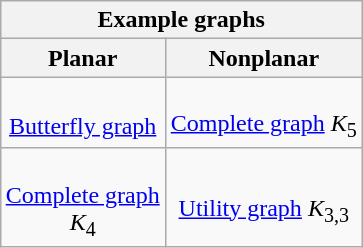<table class="wikitable" align="right" style="margin-left: 1em;">
<tr>
<th colspan="2">Example graphs</th>
</tr>
<tr>
<th>Planar</th>
<th>Nonplanar</th>
</tr>
<tr>
<td align="center"> <br> <a href='#'>Butterfly graph</a></td>
<td align="center"> <br><a href='#'>Complete graph</a> <em>K</em><sub>5</sub></td>
</tr>
<tr>
<td align="center"> <br> <a href='#'>Complete graph</a><br> <em>K</em><sub>4</sub></td>
<td align="center"> <br><a href='#'>Utility graph</a> <em>K</em><sub>3,3</sub></td>
</tr>
</table>
